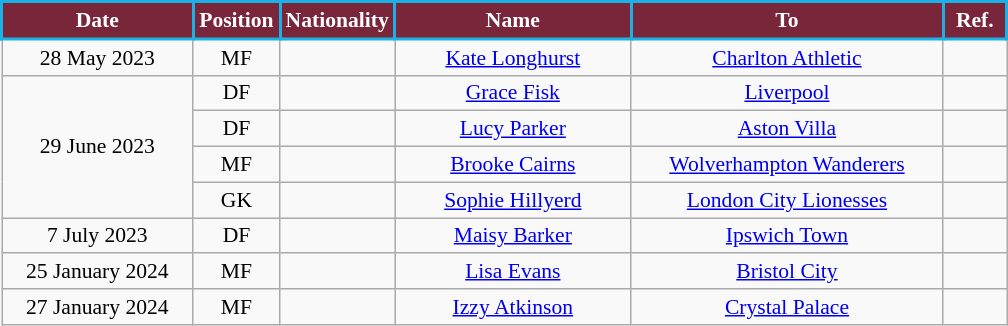<table class="wikitable" style="text-align:center; font-size:90%; ">
<tr>
<th style="background:#7A263A;color:white;border:2px solid #1BB1E7; width:120px;">Date</th>
<th style="background:#7A263A;color:white;border:2px solid #1BB1E7; width:50px;">Position</th>
<th style="background:#7A263A;color:white;border:2px solid #1BB1E7; width:50px;">Nationality</th>
<th style="background:#7A263A;color:white;border:2px solid #1BB1E7; width:150px;">Name</th>
<th style="background:#7A263A;color:white;border:2px solid #1BB1E7; width:200px;">To</th>
<th style="background:#7A263A;color:white;border:2px solid #1BB1E7; width:35px;">Ref.</th>
</tr>
<tr>
<td>28 May 2023</td>
<td>MF</td>
<td></td>
<td><a href='#'>Kate Longhurst</a></td>
<td> <a href='#'>Charlton Athletic</a></td>
<td></td>
</tr>
<tr>
<td rowspan=4>29 June 2023</td>
<td>DF</td>
<td></td>
<td><a href='#'>Grace Fisk</a></td>
<td> <a href='#'>Liverpool</a></td>
<td></td>
</tr>
<tr>
<td>DF</td>
<td></td>
<td><a href='#'>Lucy Parker</a></td>
<td> <a href='#'>Aston Villa</a></td>
<td></td>
</tr>
<tr>
<td>MF</td>
<td></td>
<td><a href='#'>Brooke Cairns</a></td>
<td> <a href='#'>Wolverhampton Wanderers</a></td>
<td></td>
</tr>
<tr>
<td>GK</td>
<td></td>
<td><a href='#'>Sophie Hillyerd</a></td>
<td> <a href='#'>London City Lionesses</a></td>
<td></td>
</tr>
<tr>
<td>7 July 2023</td>
<td>DF</td>
<td></td>
<td><a href='#'>Maisy Barker</a></td>
<td> <a href='#'>Ipswich Town</a></td>
<td></td>
</tr>
<tr>
<td>25 January 2024</td>
<td>MF</td>
<td></td>
<td><a href='#'>Lisa Evans</a></td>
<td> <a href='#'>Bristol City</a></td>
<td></td>
</tr>
<tr>
<td>27 January 2024</td>
<td>MF</td>
<td></td>
<td><a href='#'>Izzy Atkinson</a></td>
<td> <a href='#'>Crystal Palace</a></td>
<td></td>
</tr>
</table>
